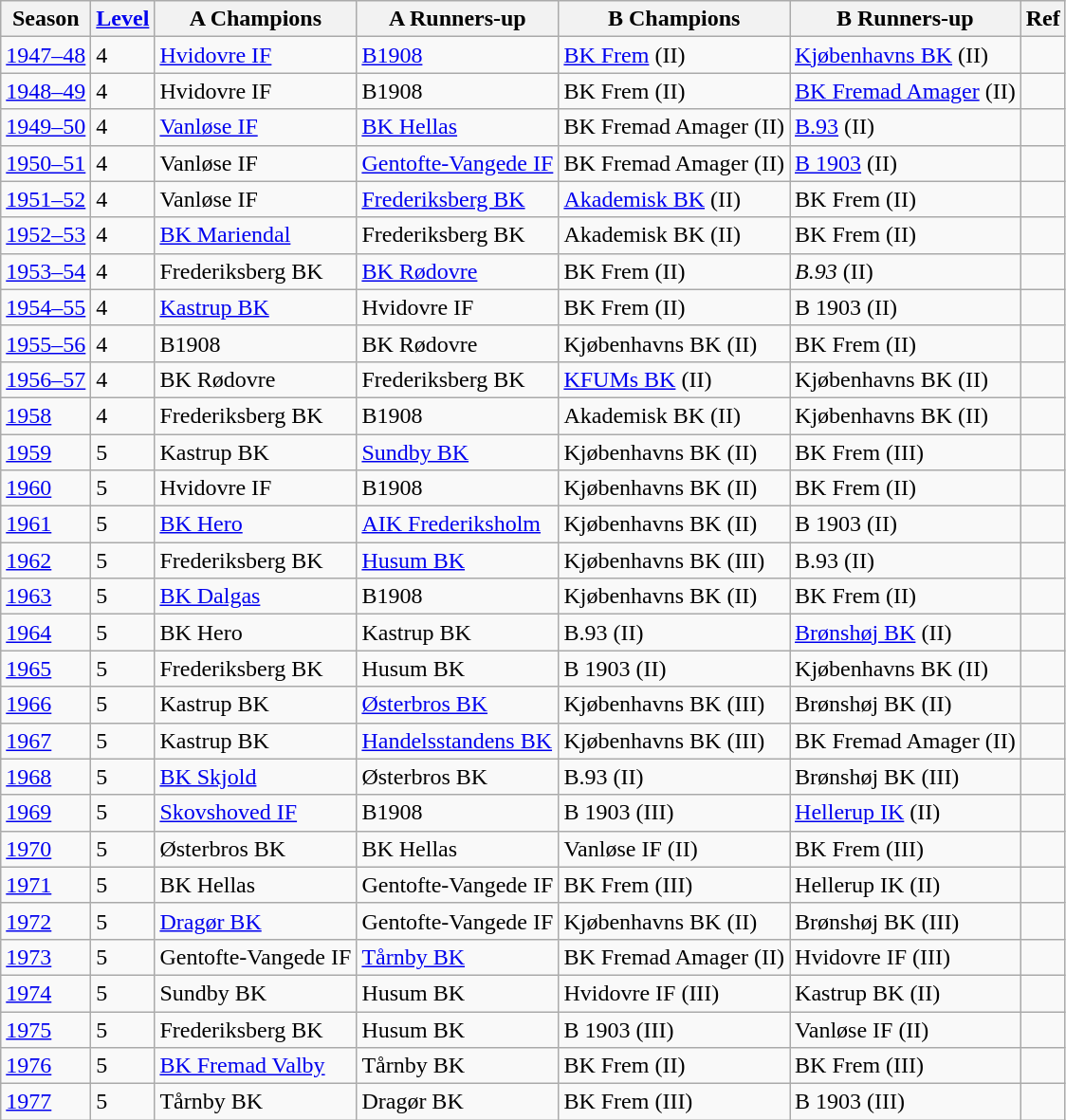<table class="sortable wikitable plainrowheaders">
<tr>
<th>Season</th>
<th><a href='#'>Level</a></th>
<th>A Champions</th>
<th>A Runners-up</th>
<th>B Champions</th>
<th>B Runners-up</th>
<th>Ref</th>
</tr>
<tr>
<td><a href='#'>1947–48</a></td>
<td>4</td>
<td><a href='#'>Hvidovre IF</a></td>
<td><a href='#'>B1908</a></td>
<td><a href='#'>BK Frem</a> (II)</td>
<td><a href='#'>Kjøbenhavns BK</a> (II)</td>
<td></td>
</tr>
<tr>
<td><a href='#'>1948–49</a></td>
<td>4</td>
<td>Hvidovre IF</td>
<td>B1908</td>
<td>BK Frem (II)</td>
<td><a href='#'>BK Fremad Amager</a> (II)</td>
<td></td>
</tr>
<tr>
<td><a href='#'>1949–50</a></td>
<td>4</td>
<td><a href='#'>Vanløse IF</a></td>
<td><a href='#'>BK Hellas</a></td>
<td>BK Fremad Amager (II)</td>
<td><a href='#'>B.93</a> (II)</td>
<td></td>
</tr>
<tr>
<td><a href='#'>1950–51</a></td>
<td>4</td>
<td>Vanløse IF</td>
<td><a href='#'>Gentofte-Vangede IF</a></td>
<td>BK Fremad Amager (II)</td>
<td><a href='#'>B 1903</a> (II)</td>
<td></td>
</tr>
<tr>
<td><a href='#'>1951–52</a></td>
<td>4</td>
<td>Vanløse IF</td>
<td><a href='#'>Frederiksberg BK</a></td>
<td><a href='#'>Akademisk BK</a> (II)</td>
<td>BK Frem (II)</td>
<td></td>
</tr>
<tr>
<td><a href='#'>1952–53</a></td>
<td>4</td>
<td><a href='#'>BK Mariendal</a></td>
<td>Frederiksberg BK</td>
<td>Akademisk BK (II)</td>
<td>BK Frem (II)</td>
<td></td>
</tr>
<tr>
<td><a href='#'>1953–54</a></td>
<td>4</td>
<td>Frederiksberg BK</td>
<td><a href='#'>BK Rødovre</a></td>
<td>BK Frem (II)</td>
<td><em>B.93</em> (II)</td>
<td></td>
</tr>
<tr>
<td><a href='#'>1954–55</a></td>
<td>4</td>
<td><a href='#'>Kastrup BK</a></td>
<td>Hvidovre IF</td>
<td>BK Frem (II)</td>
<td>B 1903 (II)</td>
<td></td>
</tr>
<tr>
<td><a href='#'>1955–56</a></td>
<td>4</td>
<td>B1908</td>
<td>BK Rødovre</td>
<td>Kjøbenhavns BK (II)</td>
<td>BK Frem (II)</td>
<td></td>
</tr>
<tr>
<td><a href='#'>1956–57</a></td>
<td>4</td>
<td>BK Rødovre</td>
<td>Frederiksberg BK</td>
<td><a href='#'>KFUMs BK</a> (II)</td>
<td>Kjøbenhavns BK (II)</td>
<td></td>
</tr>
<tr>
<td><a href='#'>1958</a></td>
<td>4</td>
<td>Frederiksberg BK</td>
<td>B1908</td>
<td>Akademisk BK (II)</td>
<td>Kjøbenhavns BK (II)</td>
<td></td>
</tr>
<tr>
<td><a href='#'>1959</a></td>
<td>5</td>
<td>Kastrup BK</td>
<td><a href='#'>Sundby BK</a></td>
<td>Kjøbenhavns BK (II)</td>
<td>BK Frem (III)</td>
<td></td>
</tr>
<tr>
<td><a href='#'>1960</a></td>
<td>5</td>
<td>Hvidovre IF</td>
<td>B1908</td>
<td>Kjøbenhavns BK (II)</td>
<td>BK Frem (II)</td>
<td></td>
</tr>
<tr>
<td><a href='#'>1961</a></td>
<td>5</td>
<td><a href='#'>BK Hero</a></td>
<td><a href='#'>AIK Frederiksholm</a></td>
<td>Kjøbenhavns BK (II)</td>
<td>B 1903 (II)</td>
<td></td>
</tr>
<tr>
<td><a href='#'>1962</a></td>
<td>5</td>
<td>Frederiksberg BK</td>
<td><a href='#'>Husum BK</a></td>
<td>Kjøbenhavns BK (III)</td>
<td>B.93 (II)</td>
<td></td>
</tr>
<tr>
<td><a href='#'>1963</a></td>
<td>5</td>
<td><a href='#'>BK Dalgas</a></td>
<td>B1908</td>
<td>Kjøbenhavns BK (II)</td>
<td>BK Frem (II)</td>
<td></td>
</tr>
<tr>
<td><a href='#'>1964</a></td>
<td>5</td>
<td>BK Hero</td>
<td>Kastrup BK</td>
<td>B.93 (II)</td>
<td><a href='#'>Brønshøj BK</a> (II)</td>
<td></td>
</tr>
<tr>
<td><a href='#'>1965</a></td>
<td>5</td>
<td>Frederiksberg BK</td>
<td>Husum BK</td>
<td>B 1903 (II)</td>
<td>Kjøbenhavns BK (II)</td>
<td></td>
</tr>
<tr>
<td><a href='#'>1966</a></td>
<td>5</td>
<td>Kastrup BK</td>
<td><a href='#'>Østerbros BK</a></td>
<td>Kjøbenhavns BK (III)</td>
<td>Brønshøj BK (II)</td>
<td></td>
</tr>
<tr>
<td><a href='#'>1967</a></td>
<td>5</td>
<td>Kastrup BK</td>
<td><a href='#'>Handelsstandens BK</a></td>
<td>Kjøbenhavns BK (III)</td>
<td>BK Fremad Amager (II)</td>
<td></td>
</tr>
<tr>
<td><a href='#'>1968</a></td>
<td>5</td>
<td><a href='#'>BK Skjold</a></td>
<td>Østerbros BK</td>
<td>B.93 (II)</td>
<td>Brønshøj BK (III)</td>
<td></td>
</tr>
<tr>
<td><a href='#'>1969</a></td>
<td>5</td>
<td><a href='#'>Skovshoved IF</a></td>
<td>B1908</td>
<td>B 1903 (III)</td>
<td><a href='#'>Hellerup IK</a> (II)</td>
<td></td>
</tr>
<tr>
<td><a href='#'>1970</a></td>
<td>5</td>
<td>Østerbros BK</td>
<td>BK Hellas</td>
<td>Vanløse IF (II)</td>
<td>BK Frem (III)</td>
<td></td>
</tr>
<tr>
<td><a href='#'>1971</a></td>
<td>5</td>
<td>BK Hellas</td>
<td>Gentofte-Vangede IF</td>
<td>BK Frem (III)</td>
<td>Hellerup IK (II)</td>
<td></td>
</tr>
<tr>
<td><a href='#'>1972</a></td>
<td>5</td>
<td><a href='#'>Dragør BK</a></td>
<td>Gentofte-Vangede IF</td>
<td>Kjøbenhavns BK (II)</td>
<td>Brønshøj BK (III)</td>
<td></td>
</tr>
<tr>
<td><a href='#'>1973</a></td>
<td>5</td>
<td>Gentofte-Vangede IF</td>
<td><a href='#'>Tårnby BK</a></td>
<td>BK Fremad Amager (II)</td>
<td>Hvidovre IF (III)</td>
<td></td>
</tr>
<tr>
<td><a href='#'>1974</a></td>
<td>5</td>
<td>Sundby BK</td>
<td>Husum BK</td>
<td>Hvidovre IF (III)</td>
<td>Kastrup BK (II)</td>
<td></td>
</tr>
<tr>
<td><a href='#'>1975</a></td>
<td>5</td>
<td>Frederiksberg BK</td>
<td>Husum BK</td>
<td>B 1903 (III)</td>
<td>Vanløse IF (II)</td>
<td></td>
</tr>
<tr>
<td><a href='#'>1976</a></td>
<td>5</td>
<td><a href='#'>BK Fremad Valby</a></td>
<td>Tårnby BK</td>
<td>BK Frem (II)</td>
<td>BK Frem (III)</td>
<td></td>
</tr>
<tr>
<td><a href='#'>1977</a></td>
<td>5</td>
<td>Tårnby BK</td>
<td>Dragør BK</td>
<td>BK Frem (III)</td>
<td>B 1903 (III)</td>
<td></td>
</tr>
</table>
